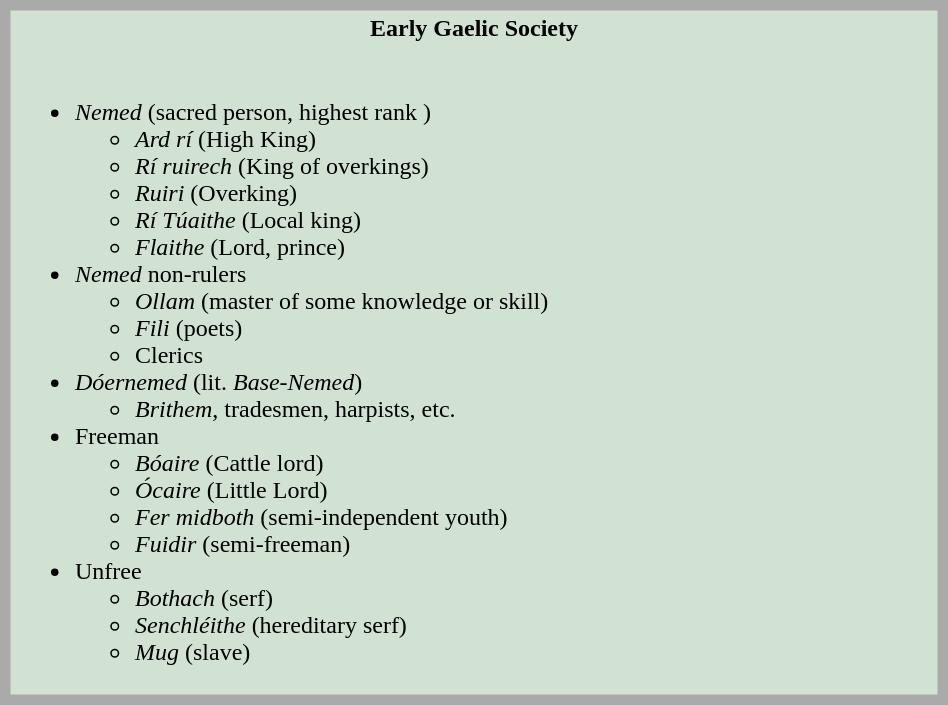<table class="toccolours" style="background: #d1e2d2; border: 7px #aaa solid; min-width:50%;">
<tr>
<th>Early Gaelic Society</th>
</tr>
<tr>
<td><br><ul><li><em>Nemed</em> (sacred person, highest rank )<ul><li><em>Ard rí</em> (High King)</li><li><em>Rí ruirech</em> (King of overkings)</li><li><em>Ruiri</em> (Overking)</li><li><em>Rí Túaithe</em> (Local king)</li><li><em>Flaithe</em> (Lord, prince)</li></ul></li><li><em>Nemed</em> non-rulers<ul><li><em>Ollam</em> (master of some knowledge or skill)</li><li><em>Fili</em> (poets)</li><li>Clerics</li></ul></li><li><em>Dóernemed</em> (lit. <em>Base-Nemed</em>)<ul><li><em>Brithem</em>, tradesmen, harpists, etc.</li></ul></li><li>Freeman<ul><li><em>Bóaire</em> (Cattle lord)</li><li><em>Ócaire</em> (Little Lord)</li><li><em>Fer midboth</em> (semi-independent youth)</li><li><em>Fuidir</em> (semi-freeman)</li></ul></li><li>Unfree<ul><li><em>Bothach</em> (serf)</li><li><em>Senchléithe</em> (hereditary serf)</li><li><em>Mug</em> (slave)</li></ul></li></ul></td>
</tr>
</table>
